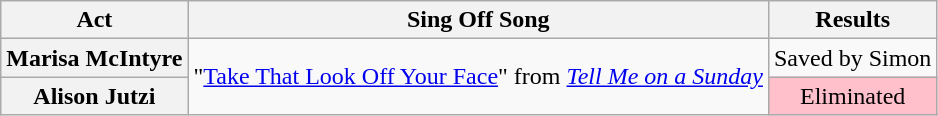<table class="wikitable plainrowheaders" style="text-align:center;">
<tr>
<th scope="col">Act</th>
<th scope="col">Sing Off Song</th>
<th scope="col">Results</th>
</tr>
<tr>
<th scope="row">Marisa McIntyre</th>
<td rowspan="2">"<a href='#'>Take That Look Off Your Face</a>" from <em><a href='#'>Tell Me on a Sunday</a></em></td>
<td>Saved by Simon</td>
</tr>
<tr>
<th scope="row">Alison Jutzi</th>
<td style="background:pink;">Eliminated</td>
</tr>
</table>
